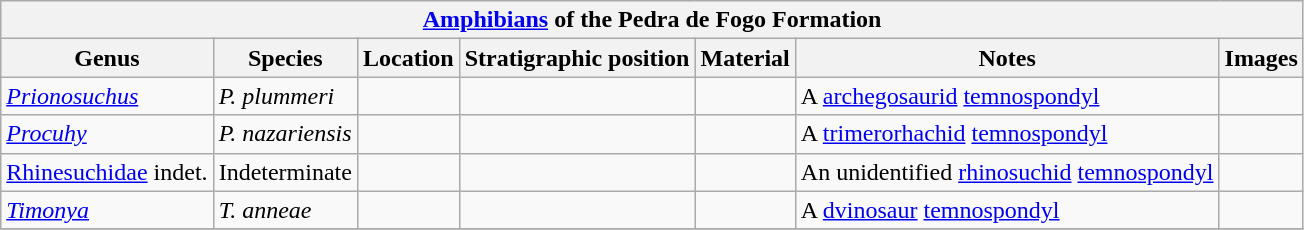<table class="wikitable" align="center">
<tr>
<th colspan="7" align="center"><a href='#'>Amphibians</a> of the Pedra de Fogo Formation</th>
</tr>
<tr>
<th>Genus</th>
<th>Species</th>
<th>Location</th>
<th>Stratigraphic position</th>
<th>Material</th>
<th>Notes</th>
<th>Images</th>
</tr>
<tr>
<td><em><a href='#'>Prionosuchus</a></em></td>
<td><em>P. plummeri</em></td>
<td></td>
<td></td>
<td></td>
<td>A <a href='#'>archegosaurid</a> <a href='#'>temnospondyl</a></td>
<td></td>
</tr>
<tr>
<td><em><a href='#'>Procuhy</a></em></td>
<td><em>P. nazariensis</em></td>
<td></td>
<td></td>
<td></td>
<td>A <a href='#'>trimerorhachid</a> <a href='#'>temnospondyl</a></td>
<td></td>
</tr>
<tr>
<td><a href='#'>Rhinesuchidae</a> indet.</td>
<td>Indeterminate</td>
<td></td>
<td></td>
<td></td>
<td>An unidentified <a href='#'>rhinosuchid</a> <a href='#'>temnospondyl</a></td>
<td></td>
</tr>
<tr>
<td><em><a href='#'>Timonya</a></em></td>
<td><em>T. anneae</em></td>
<td></td>
<td></td>
<td></td>
<td>A <a href='#'>dvinosaur</a> <a href='#'>temnospondyl</a></td>
<td></td>
</tr>
<tr>
</tr>
</table>
